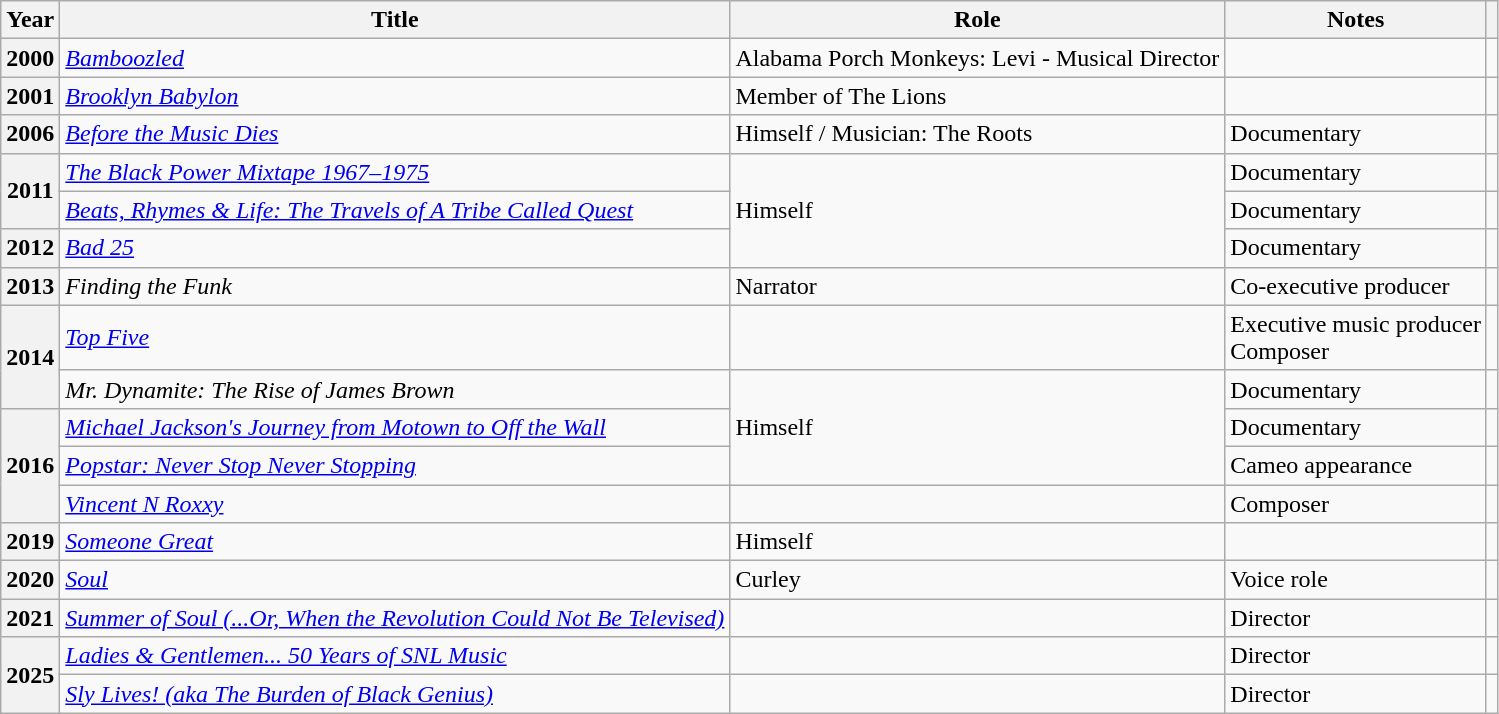<table class="wikitable sortable plainrowheaders">
<tr>
<th scope="col">Year</th>
<th scope="col">Title</th>
<th scope="col">Role</th>
<th scope="col">Notes</th>
<th scope="col" class="sortable"></th>
</tr>
<tr>
<th scope="row">2000</th>
<td><em><a href='#'>Bamboozled</a></em></td>
<td>Alabama Porch Monkeys: Levi - Musical Director</td>
<td></td>
<td></td>
</tr>
<tr>
<th scope="row">2001</th>
<td><em><a href='#'>Brooklyn Babylon</a></em></td>
<td>Member of The Lions</td>
<td></td>
<td></td>
</tr>
<tr>
<th scope="row">2006</th>
<td><em><a href='#'>Before the Music Dies</a></em></td>
<td>Himself / Musician: The Roots</td>
<td>Documentary</td>
<td></td>
</tr>
<tr>
<th rowspan="2" scope="row">2011</th>
<td><em><a href='#'>The Black Power Mixtape 1967–1975</a></em></td>
<td rowspan="3">Himself</td>
<td>Documentary</td>
<td></td>
</tr>
<tr>
<td><em><a href='#'>Beats, Rhymes & Life: The Travels of A Tribe Called Quest</a></em></td>
<td>Documentary</td>
<td></td>
</tr>
<tr>
<th scope="row">2012</th>
<td><em><a href='#'>Bad 25</a></em></td>
<td>Documentary</td>
<td></td>
</tr>
<tr>
<th scope="row">2013</th>
<td><em>Finding the Funk</em></td>
<td>Narrator</td>
<td>Co-executive producer</td>
<td></td>
</tr>
<tr>
<th rowspan="2" scope="row">2014</th>
<td><em><a href='#'>Top Five</a></em></td>
<td></td>
<td>Executive music producer<br>Composer</td>
<td></td>
</tr>
<tr>
<td><em>Mr. Dynamite: The Rise of James Brown</em></td>
<td rowspan="3">Himself</td>
<td>Documentary</td>
<td></td>
</tr>
<tr>
<th rowspan="3" scope="row">2016</th>
<td><em><a href='#'>Michael Jackson's Journey from Motown to Off the Wall</a></em></td>
<td>Documentary</td>
<td></td>
</tr>
<tr>
<td><em><a href='#'>Popstar: Never Stop Never Stopping</a></em></td>
<td>Cameo appearance</td>
<td></td>
</tr>
<tr>
<td><em><a href='#'>Vincent N Roxxy</a></em></td>
<td></td>
<td>Composer</td>
<td></td>
</tr>
<tr>
<th scope="row">2019</th>
<td><em><a href='#'>Someone Great</a></em></td>
<td>Himself</td>
<td></td>
<td></td>
</tr>
<tr>
<th scope="row">2020</th>
<td><em><a href='#'>Soul</a></em></td>
<td>Curley</td>
<td>Voice role</td>
<td style="text-align:center;"></td>
</tr>
<tr>
<th scope="row">2021</th>
<td><em><a href='#'>Summer of Soul (...Or, When the Revolution Could Not Be Televised)</a></em></td>
<td></td>
<td>Director</td>
<td style="text-align:center;"></td>
</tr>
<tr>
<th rowspan="2" scope="row">2025</th>
<td><em><a href='#'>Ladies & Gentlemen... 50 Years of SNL Music</a></em></td>
<td></td>
<td>Director</td>
<td style="text-align:center;"></td>
</tr>
<tr>
<td><em><a href='#'>Sly Lives! (aka The Burden of Black Genius)</a></em></td>
<td></td>
<td>Director</td>
<td style="text-align:center;"></td>
</tr>
</table>
